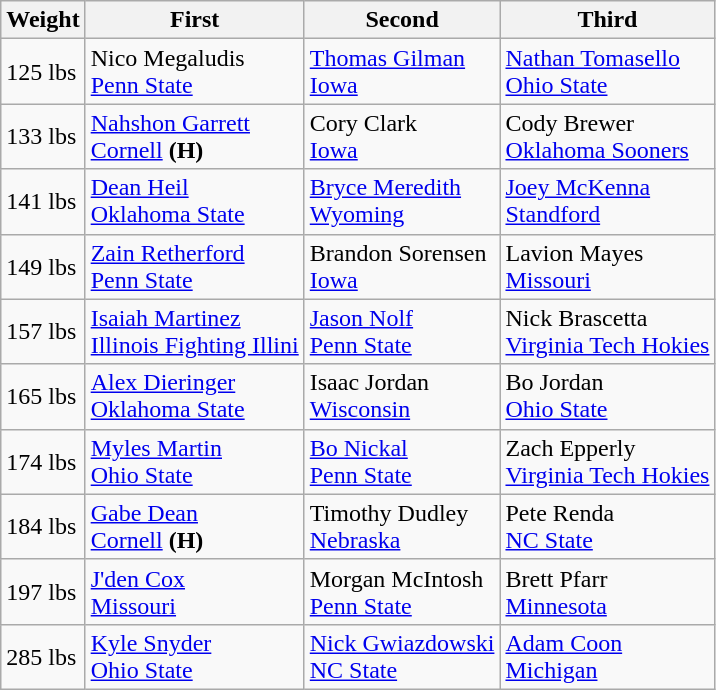<table class=wikitable>
<tr>
<th>Weight</th>
<th>First</th>
<th>Second</th>
<th>Third</th>
</tr>
<tr>
<td>125 lbs</td>
<td>Nico Megaludis<br><a href='#'>Penn State</a></td>
<td><a href='#'>Thomas Gilman</a><br><a href='#'>Iowa</a></td>
<td><a href='#'>Nathan Tomasello</a><br><a href='#'>Ohio State</a></td>
</tr>
<tr>
<td>133 lbs</td>
<td><a href='#'>Nahshon Garrett</a><br><a href='#'>Cornell</a> <strong>(H)</strong></td>
<td>Cory Clark<br><a href='#'>Iowa</a></td>
<td>Cody Brewer<br><a href='#'>Oklahoma Sooners</a></td>
</tr>
<tr>
<td>141 lbs</td>
<td><a href='#'>Dean Heil</a><br><a href='#'>Oklahoma State</a></td>
<td><a href='#'>Bryce Meredith</a><br><a href='#'>Wyoming</a></td>
<td><a href='#'>Joey McKenna</a><br><a href='#'>Standford</a></td>
</tr>
<tr>
<td>149 lbs</td>
<td><a href='#'>Zain Retherford</a><br><a href='#'>Penn State</a></td>
<td>Brandon Sorensen<br><a href='#'>Iowa</a></td>
<td>Lavion Mayes <br><a href='#'>Missouri</a></td>
</tr>
<tr>
<td>157 lbs</td>
<td><a href='#'>Isaiah Martinez</a><br><a href='#'>Illinois Fighting Illini</a></td>
<td><a href='#'>Jason Nolf</a><br><a href='#'>Penn State</a></td>
<td>Nick Brascetta<br><a href='#'>Virginia Tech Hokies</a></td>
</tr>
<tr>
<td>165 lbs</td>
<td><a href='#'>Alex Dieringer</a><br><a href='#'>Oklahoma State</a></td>
<td>Isaac Jordan<br><a href='#'>Wisconsin</a></td>
<td>Bo Jordan<br><a href='#'>Ohio State</a></td>
</tr>
<tr>
<td>174 lbs</td>
<td><a href='#'>Myles Martin</a><br><a href='#'>Ohio State</a></td>
<td><a href='#'>Bo Nickal</a><br><a href='#'>Penn State</a></td>
<td>Zach Epperly<br><a href='#'>Virginia Tech Hokies</a></td>
</tr>
<tr>
<td>184 lbs</td>
<td><a href='#'>Gabe Dean</a><br><a href='#'>Cornell</a> <strong>(H)</strong></td>
<td>Timothy Dudley<br><a href='#'>Nebraska</a></td>
<td>Pete Renda<br><a href='#'>NC State</a></td>
</tr>
<tr>
<td>197 lbs</td>
<td><a href='#'>J'den Cox</a><br><a href='#'>Missouri</a></td>
<td>Morgan McIntosh<br><a href='#'>Penn State</a></td>
<td>Brett Pfarr<br><a href='#'>Minnesota</a></td>
</tr>
<tr>
<td>285 lbs</td>
<td><a href='#'>Kyle Snyder</a><br><a href='#'>Ohio State</a></td>
<td><a href='#'>Nick Gwiazdowski</a><br><a href='#'>NC State</a></td>
<td><a href='#'>Adam Coon</a><br><a href='#'>Michigan</a></td>
</tr>
</table>
